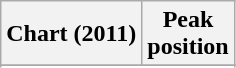<table class="wikitable sortable">
<tr>
<th>Chart (2011)</th>
<th>Peak<br>position</th>
</tr>
<tr>
</tr>
<tr>
</tr>
<tr>
</tr>
<tr>
</tr>
</table>
